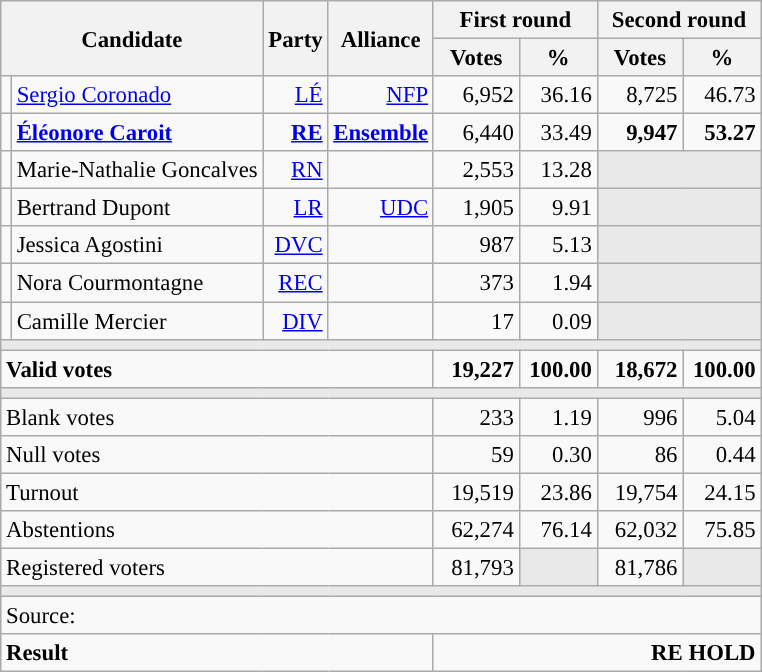<table class="wikitable" style="text-align:right;font-size:95%;">
<tr>
<th colspan="2" rowspan="2">Candidate</th>
<th colspan="1" rowspan="2">Party</th>
<th colspan="1" rowspan="2">Alliance</th>
<th colspan="2">First round</th>
<th colspan="2">Second round</th>
</tr>
<tr>
<th style="width:50px;">Votes</th>
<th style="width:45px;">%</th>
<th style="width:50px;">Votes</th>
<th style="width:45px;">%</th>
</tr>
<tr>
<td style="color:inherit;background:"></td>
<td style="text-align:left;"><a href='#'>Sergio Coronado</a></td>
<td><a href='#'>LÉ</a></td>
<td><a href='#'>NFP</a></td>
<td>6,952</td>
<td>36.16</td>
<td>8,725</td>
<td>46.73</td>
</tr>
<tr>
<td style="color:inherit;background:"></td>
<td style="text-align:left;"><strong><a href='#'>Éléonore Caroit</a></strong></td>
<td><a href='#'><strong>RE</strong></a></td>
<td><a href='#'><strong>Ensemble</strong></a></td>
<td>6,440</td>
<td>33.49</td>
<td><strong>9,947</strong></td>
<td><strong>53.27</strong></td>
</tr>
<tr>
<td style="color:inherit;background:"></td>
<td style="text-align:left;">Marie-Nathalie Goncalves</td>
<td><a href='#'>RN</a></td>
<td></td>
<td>2,553</td>
<td>13.28</td>
<td colspan="2" rowspan="1" style="background:#E9E9E9;"></td>
</tr>
<tr>
<td style="color:inherit;background:"></td>
<td style="text-align:left;">Bertrand Dupont</td>
<td><a href='#'>LR</a></td>
<td><a href='#'>UDC</a></td>
<td>1,905</td>
<td>9.91</td>
<td colspan="2" rowspan="1" style="background:#E9E9E9;"></td>
</tr>
<tr>
<td style="color:inherit;background:"></td>
<td style="text-align:left;">Jessica Agostini</td>
<td><a href='#'>DVC</a></td>
<td></td>
<td>987</td>
<td>5.13</td>
<td colspan="2" rowspan="1" style="background:#E9E9E9;"></td>
</tr>
<tr>
<td style="color:inherit;background:"></td>
<td style="text-align:left;">Nora Courmontagne</td>
<td><a href='#'>REC</a></td>
<td></td>
<td>373</td>
<td>1.94</td>
<td colspan="2" rowspan="1" style="background:#E9E9E9;"></td>
</tr>
<tr>
<td style="color:inherit;background:"></td>
<td style="text-align:left;">Camille Mercier</td>
<td><a href='#'>DIV</a></td>
<td></td>
<td>17</td>
<td>0.09</td>
<td colspan="2" rowspan="1" style="background:#E9E9E9;"></td>
</tr>
<tr>
<td colspan="8" style="background:#E9E9E9;"></td>
</tr>
<tr style="font-weight:bold;">
<td colspan="4" style="text-align:left;">Valid votes</td>
<td>19,227</td>
<td>100.00</td>
<td>18,672</td>
<td>100.00</td>
</tr>
<tr>
<td colspan="8" style="background:#E9E9E9;"></td>
</tr>
<tr>
<td colspan="4" style="text-align:left;">Blank votes</td>
<td>233</td>
<td>1.19</td>
<td>996</td>
<td>5.04</td>
</tr>
<tr>
<td colspan="4" style="text-align:left;">Null votes</td>
<td>59</td>
<td>0.30</td>
<td>86</td>
<td>0.44</td>
</tr>
<tr>
<td colspan="4" style="text-align:left;">Turnout</td>
<td>19,519</td>
<td>23.86</td>
<td>19,754</td>
<td>24.15</td>
</tr>
<tr>
<td colspan="4" style="text-align:left;">Abstentions</td>
<td>62,274</td>
<td>76.14</td>
<td>62,032</td>
<td>75.85</td>
</tr>
<tr>
<td colspan="4" style="text-align:left;">Registered voters</td>
<td>81,793</td>
<td style="background:#E9E9E9;"></td>
<td>81,786</td>
<td style="background:#E9E9E9;"></td>
</tr>
<tr>
<td colspan="8" style="background:#E9E9E9;"></td>
</tr>
<tr>
<td colspan="8" style="text-align:left;">Source: </td>
</tr>
<tr style="font-weight:bold">
<td colspan="4" style="text-align:left;">Result</td>
<td colspan="4" style="background-color:">RE HOLD</td>
</tr>
</table>
